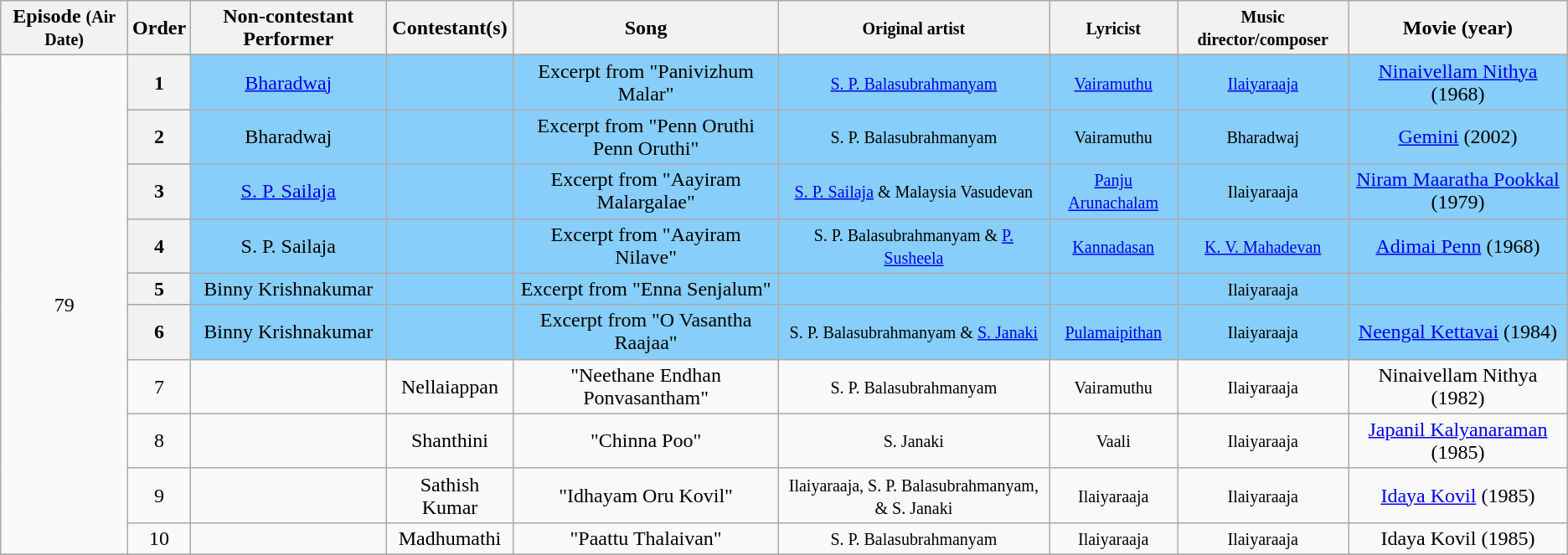<table class="wikitable sortable" style="text-align: center; width: auto;">
<tr style="background:lightgrey; text-align:center;">
<th>Episode <small>(Air Date)</small></th>
<th>Order</th>
<th>Non-contestant Performer</th>
<th>Contestant(s)</th>
<th>Song</th>
<th><small>Original artist</small></th>
<th><small>Lyricist</small></th>
<th><small>Music director/composer</small></th>
<th>Movie (year)</th>
</tr>
<tr>
<td rowspan=11>79 <br><small></small></td>
</tr>
<tr style="background:lightskyblue">
<th scope="row">1</th>
<td><a href='#'>Bharadwaj</a></td>
<td></td>
<td>Excerpt from "Panivizhum Malar"</td>
<td><small><a href='#'>S. P. Balasubrahmanyam</a></small></td>
<td><small><a href='#'>Vairamuthu</a></small></td>
<td><small><a href='#'>Ilaiyaraaja</a></small></td>
<td><a href='#'>Ninaivellam Nithya</a> (1968)</td>
</tr>
<tr style="background:lightskyblue">
<th scope="row">2</th>
<td>Bharadwaj</td>
<td></td>
<td>Excerpt from "Penn Oruthi Penn Oruthi"</td>
<td><small>S. P. Balasubrahmanyam</small></td>
<td><small>Vairamuthu</small></td>
<td><small>Bharadwaj</small></td>
<td><a href='#'>Gemini</a> (2002)</td>
</tr>
<tr style="background:lightskyblue">
<th scope="row">3</th>
<td><a href='#'>S. P. Sailaja</a></td>
<td></td>
<td>Excerpt from "Aayiram Malargalae"</td>
<td><small><a href='#'>S. P. Sailaja</a> & Malaysia Vasudevan</small></td>
<td><small><a href='#'>Panju Arunachalam</a></small></td>
<td><small>Ilaiyaraaja</small></td>
<td><a href='#'>Niram Maaratha Pookkal</a> (1979)</td>
</tr>
<tr style="background:lightskyblue">
<th scope="row">4</th>
<td>S. P. Sailaja</td>
<td></td>
<td>Excerpt from "Aayiram Nilave"</td>
<td><small>S. P. Balasubrahmanyam & <a href='#'>P. Susheela</a></small></td>
<td><small><a href='#'>Kannadasan</a></small></td>
<td><small><a href='#'>K. V. Mahadevan</a></small></td>
<td><a href='#'>Adimai Penn</a> (1968)</td>
</tr>
<tr style="background:lightskyblue">
<th scope="row">5</th>
<td>Binny Krishnakumar</td>
<td></td>
<td>Excerpt from "Enna Senjalum"</td>
<td></td>
<td></td>
<td><small>Ilaiyaraaja</small></td>
<td></td>
</tr>
<tr style="background:lightskyblue">
<th scope="row">6</th>
<td>Binny Krishnakumar</td>
<td></td>
<td>Excerpt from "O Vasantha Raajaa"</td>
<td><small>S. P. Balasubrahmanyam & <a href='#'>S. Janaki</a></small></td>
<td><small><a href='#'>Pulamaipithan</a></small></td>
<td><small>Ilaiyaraaja</small></td>
<td><a href='#'>Neengal Kettavai</a> (1984)</td>
</tr>
<tr>
<td>7</td>
<td></td>
<td>Nellaiappan</td>
<td>"Neethane Endhan Ponvasantham"</td>
<td><small>S. P. Balasubrahmanyam</small></td>
<td><small>Vairamuthu</small></td>
<td><small>Ilaiyaraaja</small></td>
<td>Ninaivellam Nithya (1982)</td>
</tr>
<tr>
<td>8</td>
<td></td>
<td>Shanthini</td>
<td>"Chinna Poo"</td>
<td><small>S. Janaki</small></td>
<td><small>Vaali</small></td>
<td><small>Ilaiyaraaja</small></td>
<td><a href='#'>Japanil Kalyanaraman</a> (1985)</td>
</tr>
<tr>
<td>9</td>
<td></td>
<td>Sathish Kumar</td>
<td>"Idhayam Oru Kovil"</td>
<td><small>Ilaiyaraaja, S. P. Balasubrahmanyam, & S. Janaki</small></td>
<td><small>Ilaiyaraaja</small></td>
<td><small>Ilaiyaraaja</small></td>
<td><a href='#'>Idaya Kovil</a> (1985)</td>
</tr>
<tr>
<td>10</td>
<td></td>
<td>Madhumathi</td>
<td>"Paattu Thalaivan"</td>
<td><small>S. P. Balasubrahmanyam</small></td>
<td><small>Ilaiyaraaja</small></td>
<td><small>Ilaiyaraaja</small></td>
<td>Idaya Kovil (1985)</td>
</tr>
<tr>
</tr>
</table>
